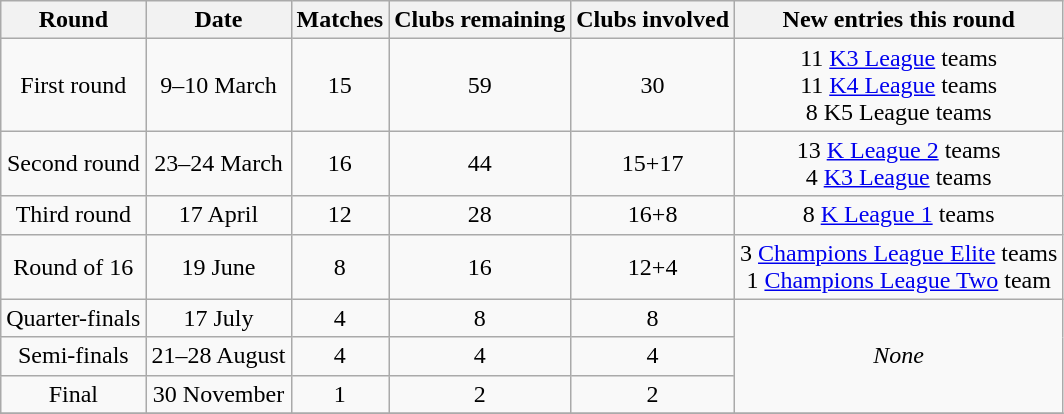<table class="wikitable" style="text-align: center">
<tr>
<th>Round</th>
<th>Date</th>
<th>Matches</th>
<th>Clubs remaining</th>
<th>Clubs involved</th>
<th>New entries this round</th>
</tr>
<tr>
<td>First round</td>
<td>9–10 March</td>
<td>15</td>
<td>59</td>
<td>30</td>
<td>11 <a href='#'>K3 League</a> teams<br> 11 <a href='#'>K4 League</a> teams<br> 8 K5 League teams</td>
</tr>
<tr>
<td>Second round</td>
<td>23–24 March</td>
<td>16</td>
<td>44</td>
<td>15+17</td>
<td>13 <a href='#'>K League 2</a> teams<br> 4 <a href='#'>K3 League</a> teams</td>
</tr>
<tr>
<td>Third round</td>
<td>17 April</td>
<td>12</td>
<td>28</td>
<td>16+8</td>
<td>8 <a href='#'>K League 1</a> teams</td>
</tr>
<tr>
<td>Round of 16</td>
<td>19 June</td>
<td>8</td>
<td>16</td>
<td>12+4</td>
<td>3 <a href='#'>Champions League Elite</a> teams<br> 1 <a href='#'>Champions League Two</a> team</td>
</tr>
<tr>
<td>Quarter-finals</td>
<td>17 July</td>
<td>4</td>
<td>8</td>
<td>8</td>
<td rowspan="3"><em>None</em></td>
</tr>
<tr>
<td>Semi-finals</td>
<td>21–28 August</td>
<td>4</td>
<td>4</td>
<td>4</td>
</tr>
<tr>
<td>Final</td>
<td>30 November</td>
<td>1</td>
<td>2</td>
<td>2</td>
</tr>
<tr>
</tr>
</table>
